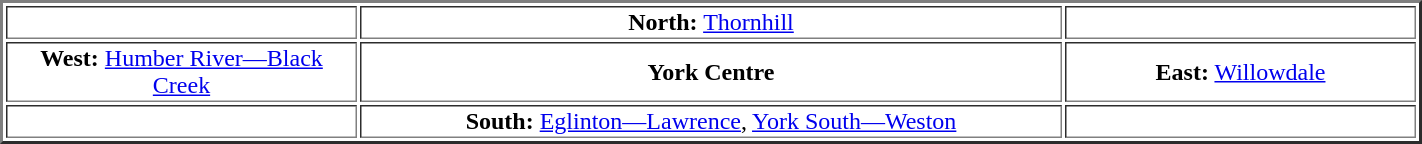<table width="75%" border="2" align="center">
<tr ---->
<td width="25%" align="center"></td>
<td width="50%" align="center"><strong>North:</strong> <a href='#'>Thornhill</a></td>
<td width="25%" align="center"></td>
</tr>
<tr ---->
<td align="center"><strong>West:</strong> <a href='#'>Humber River—Black Creek</a></td>
<td align="center"><strong>York Centre</strong></td>
<td align="center"><strong>East:</strong> <a href='#'>Willowdale</a></td>
</tr>
<tr ---->
<td align="center"></td>
<td align="center"><strong>South:</strong> <a href='#'>Eglinton—Lawrence</a>, <a href='#'>York South—Weston</a></td>
<td align="center"></td>
</tr>
</table>
